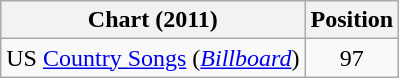<table class="wikitable sortable">
<tr>
<th scope="col">Chart (2011)</th>
<th scope="col">Position</th>
</tr>
<tr>
<td>US <a href='#'>Country Songs</a> (<em><a href='#'>Billboard</a></em>)</td>
<td align="center">97</td>
</tr>
</table>
